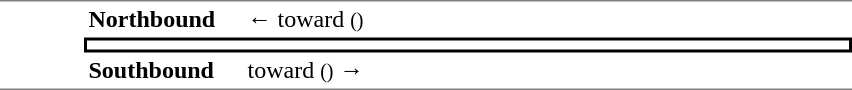<table table border=0 cellspacing=0 cellpadding=3>
<tr>
<td style="border-top:solid 1px gray;border-bottom:solid 1px gray;" width=50 rowspan=3 valign=top></td>
<td style="border-top:solid 1px gray;" width=100><strong>Northbound</strong></td>
<td style="border-top:solid 1px gray;" width=400>←  toward  <small>()</small></td>
</tr>
<tr>
<td style="border-top:solid 2px black;border-right:solid 2px black;border-left:solid 2px black;border-bottom:solid 2px black;text-align:center;" colspan=2></td>
</tr>
<tr>
<td style="border-bottom:solid 1px gray;"><strong>Southbound</strong></td>
<td style="border-bottom:solid 1px gray;"> toward  <small>()</small> →</td>
</tr>
</table>
